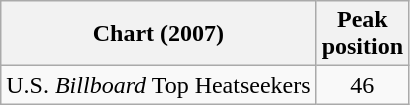<table class="wikitable">
<tr>
<th align="left">Chart (2007)</th>
<th align="center">Peak<br>position</th>
</tr>
<tr>
<td align="left">U.S. <em>Billboard</em> Top Heatseekers</td>
<td align="center">46</td>
</tr>
</table>
